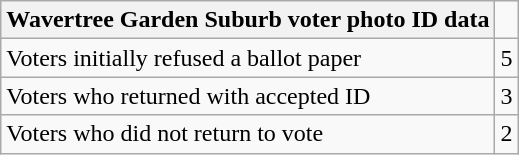<table class="wikitable">
<tr>
<th>Wavertree Garden Suburb voter photo ID data</th>
</tr>
<tr>
<td style="text-align:left">Voters initially refused a ballot paper</td>
<td style="text-align:center">5</td>
</tr>
<tr>
<td style="text-align:left">Voters who returned with accepted ID</td>
<td style="text-align:center">3</td>
</tr>
<tr>
<td style="text-align:left">Voters who did not return to vote</td>
<td style="text-align:center">2</td>
</tr>
</table>
